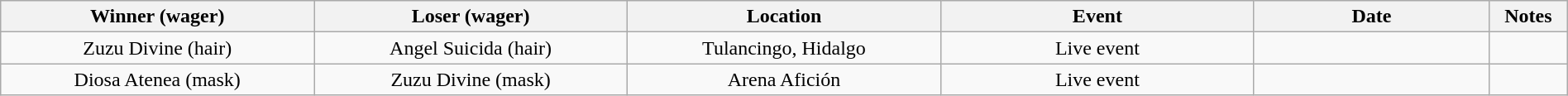<table class="wikitable sortable" width=100%  style="text-align: center">
<tr>
<th width=20% scope="col">Winner (wager)</th>
<th width=20% scope="col">Loser (wager)</th>
<th width=20% scope="col">Location</th>
<th width=20% scope="col">Event</th>
<th width=15% scope="col">Date</th>
<th class="unsortable" width=5% scope="col">Notes</th>
</tr>
<tr>
<td>Zuzu Divine (hair)</td>
<td>Angel Suicida (hair)</td>
<td>Tulancingo, Hidalgo</td>
<td>Live event</td>
<td></td>
<td></td>
</tr>
<tr>
<td>Diosa Atenea (mask)</td>
<td>Zuzu Divine (mask)</td>
<td>Arena Afición</td>
<td>Live event</td>
<td></td>
<td></td>
</tr>
</table>
